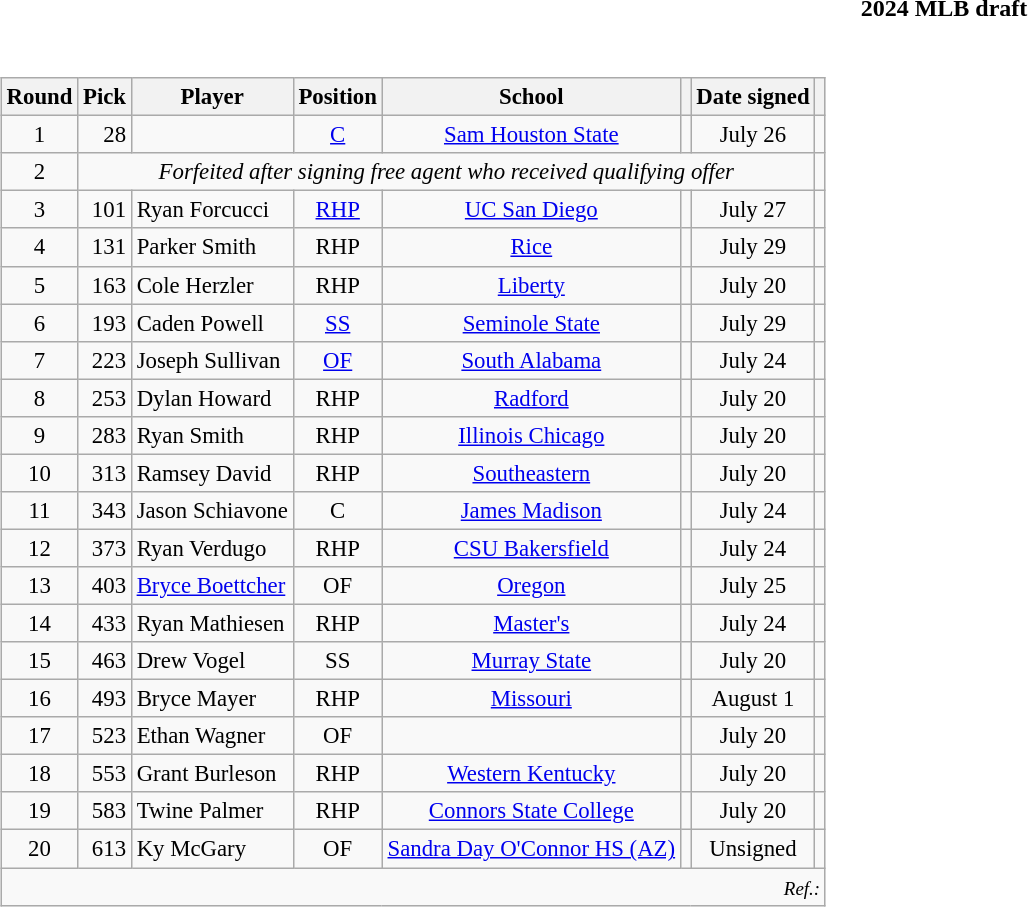<table class="toccolours collapsible collapsed" style="width:100%; background:inherit">
<tr>
<th>2024 MLB draft</th>
</tr>
<tr>
<td><br><table class="wikitable sortable" margin: 5px; text-align: style="font-size: 95%; text-align: center;">
<tr>
<th scope="col">Round</th>
<th scope="col" class="unsortable">Pick</th>
<th scope="col">Player</th>
<th scope="col">Position</th>
<th scope="col">School</th>
<th scope="col"></th>
<th scope="col">Date signed</th>
<th scope="col" class="unsortable"></th>
</tr>
<tr>
<td>1</td>
<td align="right">28</td>
<td align="left"></td>
<td><a href='#'>C</a></td>
<td><a href='#'>Sam Houston State</a></td>
<td></td>
<td>July 26</td>
<td></td>
</tr>
<tr>
<td>2</td>
<td colspan=6 align=center><em>Forfeited after signing free agent who received qualifying offer</em></td>
<td></td>
</tr>
<tr>
<td>3</td>
<td align="right">101</td>
<td align="left">Ryan Forcucci</td>
<td><a href='#'>RHP</a></td>
<td><a href='#'>UC San Diego</a></td>
<td></td>
<td>July 27</td>
<td align="center"></td>
</tr>
<tr>
<td>4</td>
<td align="right">131</td>
<td align="left">Parker Smith</td>
<td>RHP</td>
<td><a href='#'>Rice</a></td>
<td></td>
<td>July 29</td>
<td></td>
</tr>
<tr>
<td>5</td>
<td align="right">163</td>
<td align="left">Cole Herzler</td>
<td>RHP</td>
<td><a href='#'>Liberty</a></td>
<td></td>
<td>July 20</td>
<td></td>
</tr>
<tr>
<td>6</td>
<td align="right">193</td>
<td align="left">Caden Powell</td>
<td><a href='#'>SS</a></td>
<td><a href='#'>Seminole State</a></td>
<td></td>
<td>July 29</td>
<td></td>
</tr>
<tr>
<td>7</td>
<td align="right">223</td>
<td align="left">Joseph Sullivan</td>
<td><a href='#'>OF</a></td>
<td><a href='#'>South Alabama</a></td>
<td></td>
<td>July 24</td>
<td></td>
</tr>
<tr>
<td>8</td>
<td align="right">253</td>
<td align="left">Dylan Howard</td>
<td>RHP</td>
<td><a href='#'>Radford</a></td>
<td></td>
<td>July 20</td>
<td></td>
</tr>
<tr>
<td>9</td>
<td align="right">283</td>
<td align="left">Ryan Smith</td>
<td>RHP</td>
<td><a href='#'>Illinois Chicago</a></td>
<td></td>
<td>July 20</td>
<td></td>
</tr>
<tr>
<td>10</td>
<td align="right">313</td>
<td align="left">Ramsey David</td>
<td>RHP</td>
<td><a href='#'>Southeastern</a></td>
<td></td>
<td>July 20</td>
<td></td>
</tr>
<tr>
<td>11</td>
<td align="right">343</td>
<td align="left">Jason Schiavone</td>
<td>C</td>
<td><a href='#'>James Madison</a></td>
<td></td>
<td>July 24</td>
<td align="center"></td>
</tr>
<tr>
<td>12</td>
<td align="right">373</td>
<td align="left">Ryan Verdugo</td>
<td>RHP</td>
<td><a href='#'>CSU Bakersfield</a></td>
<td></td>
<td>July 24</td>
<td align="center"></td>
</tr>
<tr>
<td>13</td>
<td align="right">403</td>
<td align="left"><a href='#'>Bryce Boettcher</a></td>
<td>OF</td>
<td><a href='#'>Oregon</a></td>
<td></td>
<td>July 25</td>
<td align="center"></td>
</tr>
<tr>
<td>14</td>
<td align="right">433</td>
<td align="left">Ryan Mathiesen</td>
<td>RHP</td>
<td><a href='#'>Master's</a></td>
<td></td>
<td>July 24</td>
<td align="center"></td>
</tr>
<tr>
<td>15</td>
<td align="right">463</td>
<td align="left">Drew Vogel</td>
<td>SS</td>
<td><a href='#'>Murray State</a></td>
<td></td>
<td>July 20</td>
<td align="center"></td>
</tr>
<tr>
<td>16</td>
<td align="right">493</td>
<td align="left">Bryce Mayer</td>
<td>RHP</td>
<td><a href='#'>Missouri</a></td>
<td></td>
<td>August 1</td>
<td></td>
</tr>
<tr>
<td>17</td>
<td align="right">523</td>
<td align="left">Ethan Wagner</td>
<td>OF</td>
<td></td>
<td></td>
<td>July 20</td>
<td align="center"></td>
</tr>
<tr>
<td>18</td>
<td align="right">553</td>
<td align="left">Grant Burleson</td>
<td>RHP</td>
<td><a href='#'>Western Kentucky</a></td>
<td></td>
<td>July 20</td>
<td align="center"></td>
</tr>
<tr>
<td>19</td>
<td align="right">583</td>
<td align="left">Twine Palmer</td>
<td>RHP</td>
<td><a href='#'>Connors State College</a></td>
<td></td>
<td>July 20</td>
<td align="center"></td>
</tr>
<tr>
<td>20</td>
<td align="right">613</td>
<td align="left">Ky McGary</td>
<td>OF</td>
<td><a href='#'>Sandra Day O'Connor HS (AZ)</a></td>
<td></td>
<td>Unsigned</td>
<td align="center"></td>
</tr>
<tr class="sortbottom">
<td colspan="21;" align="right"><small><em>Ref.:</em></small></td>
</tr>
</table>
</td>
</tr>
</table>
